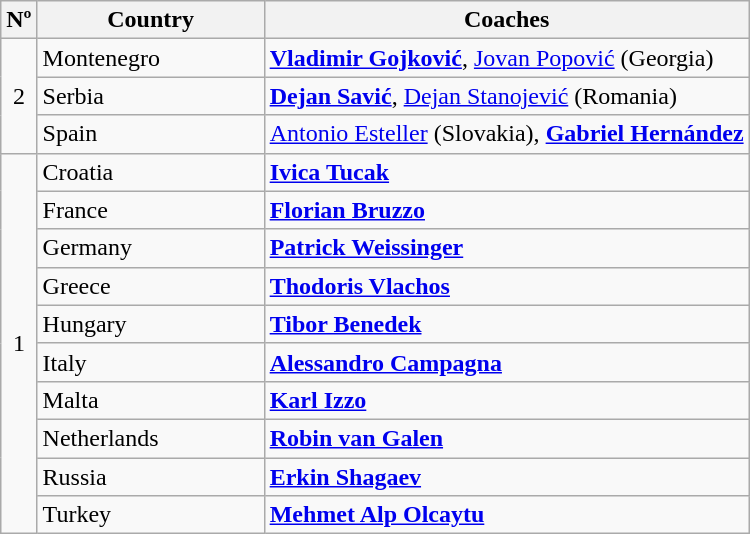<table class="wikitable">
<tr>
<th>Nº</th>
<th style=width:9em>Country</th>
<th>Coaches</th>
</tr>
<tr>
<td align="center" rowspan="3">2</td>
<td> Montenegro</td>
<td><strong><a href='#'>Vladimir Gojković</a></strong>, <a href='#'>Jovan Popović</a> (Georgia)</td>
</tr>
<tr>
<td> Serbia</td>
<td><strong><a href='#'>Dejan Savić</a></strong>, <a href='#'>Dejan Stanojević</a> (Romania)</td>
</tr>
<tr>
<td> Spain</td>
<td><a href='#'>Antonio Esteller</a> (Slovakia), <strong><a href='#'>Gabriel Hernández</a></strong></td>
</tr>
<tr>
<td align="center" rowspan="10">1</td>
<td> Croatia</td>
<td><strong><a href='#'>Ivica Tucak</a></strong></td>
</tr>
<tr>
<td> France</td>
<td><strong><a href='#'>Florian Bruzzo</a></strong></td>
</tr>
<tr>
<td> Germany</td>
<td><strong><a href='#'>Patrick Weissinger</a></strong></td>
</tr>
<tr>
<td> Greece</td>
<td><strong><a href='#'>Thodoris Vlachos</a></strong></td>
</tr>
<tr>
<td> Hungary</td>
<td><strong><a href='#'>Tibor Benedek</a></strong></td>
</tr>
<tr>
<td> Italy</td>
<td><strong><a href='#'>Alessandro Campagna</a></strong></td>
</tr>
<tr>
<td> Malta</td>
<td><strong><a href='#'>Karl Izzo</a></strong></td>
</tr>
<tr>
<td> Netherlands</td>
<td><strong><a href='#'>Robin van Galen</a></strong></td>
</tr>
<tr>
<td> Russia</td>
<td><strong><a href='#'>Erkin Shagaev</a></strong></td>
</tr>
<tr>
<td> Turkey</td>
<td><strong><a href='#'>Mehmet Alp Olcaytu</a></strong></td>
</tr>
</table>
